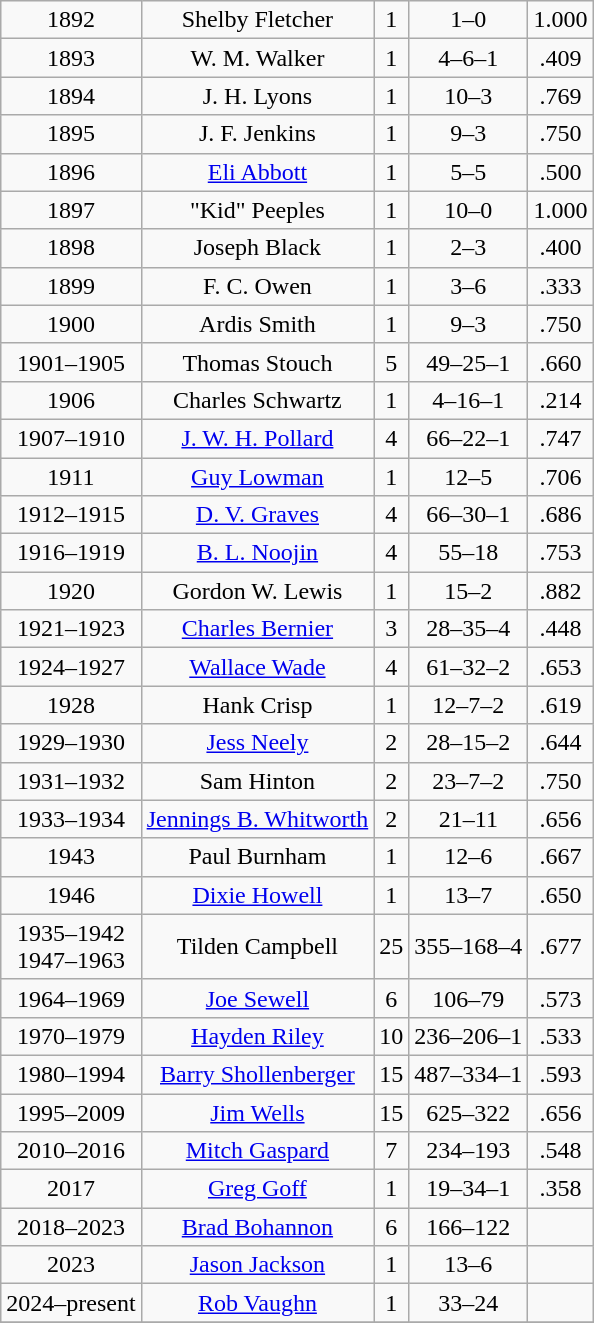<table class="wikitable sortable">
<tr align="center">
<td>1892</td>
<td>Shelby Fletcher</td>
<td>1</td>
<td>1–0</td>
<td>1.000</td>
</tr>
<tr align="center">
<td>1893</td>
<td>W. M. Walker</td>
<td>1</td>
<td>4–6–1</td>
<td>.409</td>
</tr>
<tr align="center">
<td>1894</td>
<td>J. H. Lyons</td>
<td>1</td>
<td>10–3</td>
<td>.769</td>
</tr>
<tr align="center">
<td>1895</td>
<td>J. F. Jenkins</td>
<td>1</td>
<td>9–3</td>
<td>.750</td>
</tr>
<tr align="center">
<td>1896</td>
<td><a href='#'>Eli Abbott</a></td>
<td>1</td>
<td>5–5</td>
<td>.500</td>
</tr>
<tr align="center">
<td>1897</td>
<td>"Kid" Peeples</td>
<td>1</td>
<td>10–0</td>
<td>1.000</td>
</tr>
<tr align="center">
<td>1898</td>
<td>Joseph Black</td>
<td>1</td>
<td>2–3</td>
<td>.400</td>
</tr>
<tr align="center">
<td>1899</td>
<td>F. C. Owen</td>
<td>1</td>
<td>3–6</td>
<td>.333</td>
</tr>
<tr align="center">
<td>1900</td>
<td>Ardis Smith</td>
<td>1</td>
<td>9–3</td>
<td>.750</td>
</tr>
<tr align="center">
<td>1901–1905</td>
<td>Thomas Stouch</td>
<td>5</td>
<td>49–25–1</td>
<td>.660</td>
</tr>
<tr align="center">
<td>1906</td>
<td>Charles Schwartz</td>
<td>1</td>
<td>4–16–1</td>
<td>.214</td>
</tr>
<tr align="center">
<td>1907–1910</td>
<td><a href='#'>J. W. H. Pollard</a></td>
<td>4</td>
<td>66–22–1</td>
<td>.747</td>
</tr>
<tr align="center">
<td>1911</td>
<td><a href='#'>Guy Lowman</a></td>
<td>1</td>
<td>12–5</td>
<td>.706</td>
</tr>
<tr align="center">
<td>1912–1915</td>
<td><a href='#'>D. V. Graves</a></td>
<td>4</td>
<td>66–30–1</td>
<td>.686</td>
</tr>
<tr align="center">
<td>1916–1919</td>
<td><a href='#'>B. L. Noojin</a></td>
<td>4</td>
<td>55–18</td>
<td>.753</td>
</tr>
<tr align="center">
<td>1920</td>
<td>Gordon W. Lewis</td>
<td>1</td>
<td>15–2</td>
<td>.882</td>
</tr>
<tr align="center">
<td>1921–1923</td>
<td><a href='#'>Charles Bernier</a></td>
<td>3</td>
<td>28–35–4</td>
<td>.448</td>
</tr>
<tr align="center">
<td>1924–1927</td>
<td><a href='#'>Wallace Wade</a></td>
<td>4</td>
<td>61–32–2</td>
<td>.653</td>
</tr>
<tr align="center">
<td>1928</td>
<td>Hank Crisp</td>
<td>1</td>
<td>12–7–2</td>
<td>.619</td>
</tr>
<tr align="center">
<td>1929–1930</td>
<td><a href='#'>Jess Neely</a></td>
<td>2</td>
<td>28–15–2</td>
<td>.644</td>
</tr>
<tr align="center">
<td>1931–1932</td>
<td>Sam Hinton</td>
<td>2</td>
<td>23–7–2</td>
<td>.750</td>
</tr>
<tr align="center">
<td>1933–1934</td>
<td><a href='#'>Jennings B. Whitworth</a></td>
<td>2</td>
<td>21–11</td>
<td>.656</td>
</tr>
<tr align="center">
<td>1943</td>
<td>Paul Burnham</td>
<td>1</td>
<td>12–6</td>
<td>.667</td>
</tr>
<tr align="center">
<td>1946</td>
<td><a href='#'>Dixie Howell</a></td>
<td>1</td>
<td>13–7</td>
<td>.650</td>
</tr>
<tr align="center">
<td>1935–1942<br>1947–1963</td>
<td>Tilden Campbell</td>
<td>25</td>
<td>355–168–4</td>
<td>.677</td>
</tr>
<tr align="center">
<td>1964–1969</td>
<td><a href='#'>Joe Sewell</a></td>
<td>6</td>
<td>106–79</td>
<td>.573</td>
</tr>
<tr align="center">
<td>1970–1979</td>
<td><a href='#'>Hayden Riley</a></td>
<td>10</td>
<td>236–206–1</td>
<td>.533</td>
</tr>
<tr align="center">
<td>1980–1994</td>
<td><a href='#'>Barry Shollenberger</a></td>
<td>15</td>
<td>487–334–1</td>
<td>.593</td>
</tr>
<tr align="center">
<td>1995–2009</td>
<td><a href='#'>Jim Wells</a></td>
<td>15</td>
<td>625–322</td>
<td>.656</td>
</tr>
<tr align="center">
<td>2010–2016</td>
<td><a href='#'>Mitch Gaspard</a></td>
<td>7</td>
<td>234–193</td>
<td>.548</td>
</tr>
<tr align="center">
<td>2017</td>
<td><a href='#'>Greg Goff</a></td>
<td>1</td>
<td>19–34–1</td>
<td>.358</td>
</tr>
<tr align="center">
<td>2018–2023</td>
<td><a href='#'>Brad Bohannon</a></td>
<td>6</td>
<td>166–122</td>
<td></td>
</tr>
<tr align="center">
<td>2023</td>
<td><a href='#'>Jason Jackson</a></td>
<td>1</td>
<td>13–6</td>
<td></td>
</tr>
<tr align="center">
<td>2024–present</td>
<td><a href='#'>Rob Vaughn</a></td>
<td>1</td>
<td>33–24</td>
<td></td>
</tr>
<tr align="center" class="sortbottom">
</tr>
</table>
